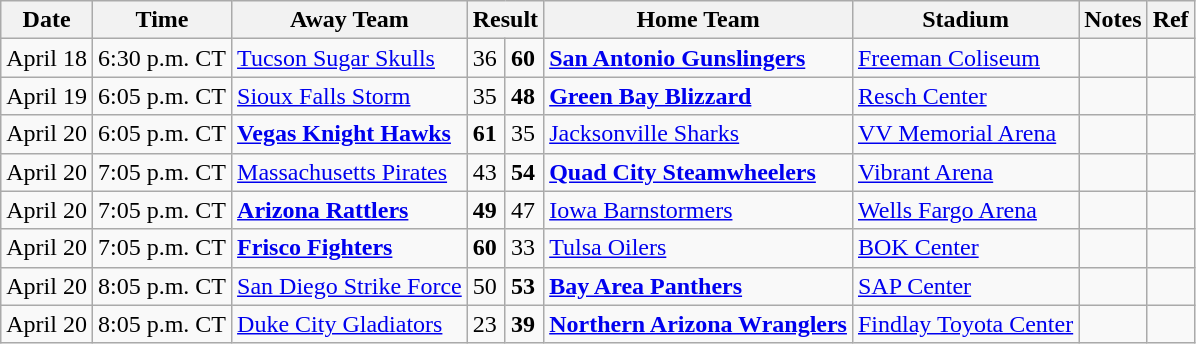<table class="wikitable">
<tr>
<th>Date</th>
<th>Time</th>
<th>Away Team</th>
<th colspan="2">Result</th>
<th>Home Team</th>
<th>Stadium</th>
<th>Notes</th>
<th>Ref</th>
</tr>
<tr>
<td>April 18</td>
<td>6:30 p.m. CT</td>
<td><a href='#'>Tucson Sugar Skulls</a></td>
<td>36</td>
<td><strong>60</strong></td>
<td><strong><a href='#'>San Antonio Gunslingers</a></strong></td>
<td><a href='#'>Freeman Coliseum</a></td>
<td></td>
<td></td>
</tr>
<tr>
<td>April 19</td>
<td>6:05 p.m. CT</td>
<td><a href='#'>Sioux Falls Storm</a></td>
<td>35</td>
<td><strong>48</strong></td>
<td><strong><a href='#'>Green Bay Blizzard</a></strong></td>
<td><a href='#'>Resch Center</a></td>
<td></td>
<td></td>
</tr>
<tr>
<td>April 20</td>
<td>6:05 p.m. CT</td>
<td><strong><a href='#'>Vegas Knight Hawks</a></strong></td>
<td><strong>61</strong></td>
<td>35</td>
<td><a href='#'>Jacksonville Sharks</a></td>
<td><a href='#'>VV Memorial Arena</a></td>
<td></td>
<td></td>
</tr>
<tr>
<td>April 20</td>
<td>7:05 p.m. CT</td>
<td><a href='#'>Massachusetts Pirates</a></td>
<td>43</td>
<td><strong>54</strong></td>
<td><strong><a href='#'>Quad City Steamwheelers</a></strong></td>
<td><a href='#'>Vibrant Arena</a></td>
<td></td>
<td></td>
</tr>
<tr>
<td>April 20</td>
<td>7:05 p.m. CT</td>
<td><strong><a href='#'>Arizona Rattlers</a></strong></td>
<td><strong>49</strong></td>
<td>47</td>
<td><a href='#'>Iowa Barnstormers</a></td>
<td><a href='#'>Wells Fargo Arena</a></td>
<td></td>
<td></td>
</tr>
<tr>
<td>April 20</td>
<td>7:05 p.m. CT</td>
<td><strong><a href='#'>Frisco Fighters</a></strong></td>
<td><strong>60</strong></td>
<td>33</td>
<td><a href='#'>Tulsa Oilers</a></td>
<td><a href='#'>BOK Center</a></td>
<td></td>
<td></td>
</tr>
<tr>
<td>April 20</td>
<td>8:05 p.m. CT</td>
<td><a href='#'>San Diego Strike Force</a></td>
<td>50</td>
<td><strong>53</strong></td>
<td><strong><a href='#'>Bay Area Panthers</a></strong></td>
<td><a href='#'>SAP Center</a></td>
<td></td>
<td></td>
</tr>
<tr>
<td>April 20</td>
<td>8:05 p.m. CT</td>
<td><a href='#'>Duke City Gladiators</a></td>
<td>23</td>
<td><strong>39</strong></td>
<td><strong><a href='#'>Northern Arizona Wranglers</a></strong></td>
<td><a href='#'>Findlay Toyota Center</a></td>
<td></td>
<td></td>
</tr>
</table>
